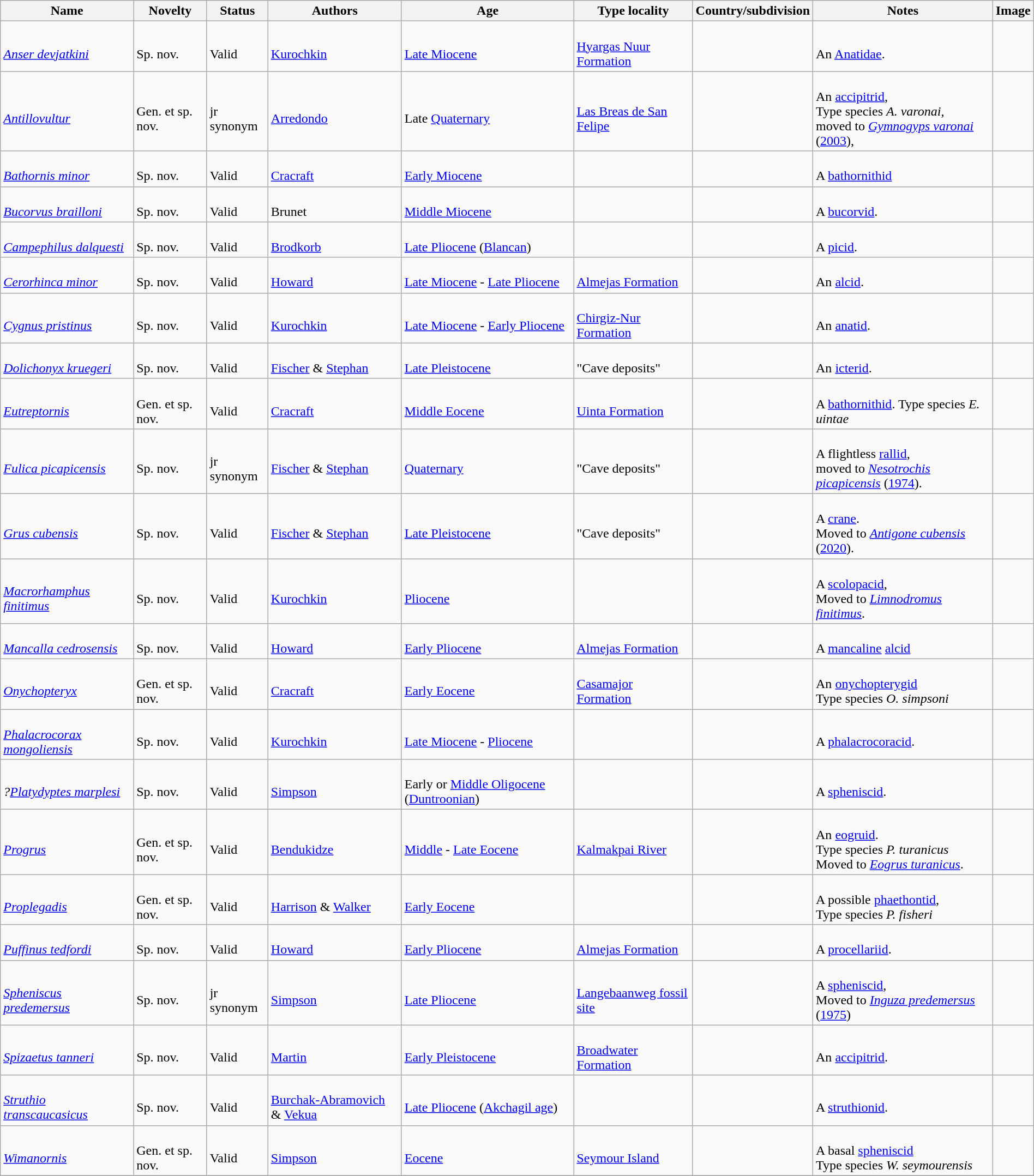<table class="wikitable sortable" align="center" width="100%">
<tr>
<th>Name</th>
<th>Novelty</th>
<th>Status</th>
<th>Authors</th>
<th>Age</th>
<th>Type locality</th>
<th>Country/subdivision</th>
<th>Notes</th>
<th>Image</th>
</tr>
<tr>
<td><br><em><a href='#'>Anser devjatkini</a></em></td>
<td><br>Sp. nov.</td>
<td><br>Valid</td>
<td><br><a href='#'>Kurochkin</a></td>
<td><br><a href='#'>Late Miocene</a></td>
<td><br><a href='#'>Hyargas Nuur Formation</a></td>
<td><br></td>
<td><br>An <a href='#'>Anatidae</a>.</td>
<td></td>
</tr>
<tr>
<td><br><em><a href='#'>Antillovultur</a></em></td>
<td><br>Gen. et sp. nov.</td>
<td><br>jr synonym</td>
<td><br><a href='#'>Arredondo</a></td>
<td><br>Late <a href='#'>Quaternary</a></td>
<td><br><a href='#'>Las Breas de San Felipe</a></td>
<td><br></td>
<td><br>An <a href='#'>accipitrid</a>,<br> Type species <em>A. varonai</em>,<br> moved to <em><a href='#'>Gymnogyps varonai</a></em> (<a href='#'>2003</a>),</td>
<td></td>
</tr>
<tr>
<td><br><em><a href='#'>Bathornis minor</a></em></td>
<td><br>Sp. nov.</td>
<td><br>Valid</td>
<td><br><a href='#'>Cracraft</a></td>
<td><br><a href='#'>Early Miocene</a></td>
<td></td>
<td><br><br></td>
<td><br>A <a href='#'>bathornithid</a></td>
<td></td>
</tr>
<tr>
<td><br><em><a href='#'>Bucorvus brailloni</a></em></td>
<td><br>Sp. nov.</td>
<td><br>Valid</td>
<td><br>Brunet</td>
<td><br><a href='#'>Middle Miocene</a></td>
<td></td>
<td><br></td>
<td><br>A <a href='#'>bucorvid</a>.</td>
<td></td>
</tr>
<tr>
<td><br><em><a href='#'>Campephilus dalquesti</a></em></td>
<td><br>Sp. nov.</td>
<td><br>Valid</td>
<td><br><a href='#'>Brodkorb</a></td>
<td><br><a href='#'>Late Pliocene</a> (<a href='#'>Blancan</a>)</td>
<td></td>
<td><br><br></td>
<td><br>A <a href='#'>picid</a>.</td>
<td></td>
</tr>
<tr>
<td><br><em><a href='#'>Cerorhinca minor</a></em></td>
<td><br>Sp. nov.</td>
<td><br>Valid</td>
<td><br><a href='#'>Howard</a></td>
<td><br><a href='#'>Late Miocene</a> - <a href='#'>Late Pliocene</a></td>
<td><br><a href='#'>Almejas Formation</a></td>
<td><br></td>
<td><br>An <a href='#'>alcid</a>.</td>
<td></td>
</tr>
<tr>
<td><br><em><a href='#'>Cygnus pristinus</a></em></td>
<td><br>Sp. nov.</td>
<td><br>Valid</td>
<td><br><a href='#'>Kurochkin</a></td>
<td><br><a href='#'>Late Miocene</a> - <a href='#'>Early Pliocene</a></td>
<td><br><a href='#'>Chirgiz-Nur Formation</a></td>
<td><br></td>
<td><br>An <a href='#'>anatid</a>.</td>
<td></td>
</tr>
<tr>
<td><br><em><a href='#'>Dolichonyx kruegeri</a></em></td>
<td><br>Sp. nov.</td>
<td><br>Valid</td>
<td><br><a href='#'>Fischer</a> & <a href='#'>Stephan</a></td>
<td><br><a href='#'>Late Pleistocene</a></td>
<td><br>"Cave deposits"</td>
<td><br></td>
<td><br>An <a href='#'>icterid</a>.</td>
<td></td>
</tr>
<tr>
<td><br><em><a href='#'>Eutreptornis</a></em></td>
<td><br>Gen. et sp. nov.</td>
<td><br>Valid</td>
<td><br><a href='#'>Cracraft</a></td>
<td><br><a href='#'>Middle Eocene</a></td>
<td><br><a href='#'>Uinta Formation</a></td>
<td><br><br></td>
<td><br>A <a href='#'>bathornithid</a>. Type species <em>E.  uintae</em></td>
<td></td>
</tr>
<tr>
<td><br><em><a href='#'>Fulica picapicensis</a></em></td>
<td><br>Sp. nov.</td>
<td><br>jr synonym</td>
<td><br><a href='#'>Fischer</a> & <a href='#'>Stephan</a></td>
<td><br><a href='#'>Quaternary</a></td>
<td><br>"Cave deposits"</td>
<td><br></td>
<td><br>A flightless <a href='#'>rallid</a>,<br> moved to <em><a href='#'>Nesotrochis picapicensis</a></em> (<a href='#'>1974</a>).</td>
<td></td>
</tr>
<tr>
<td><br><em><a href='#'>Grus cubensis</a></em></td>
<td><br>Sp. nov.</td>
<td><br>Valid</td>
<td><br><a href='#'>Fischer</a> & <a href='#'>Stephan</a></td>
<td><br><a href='#'>Late Pleistocene</a></td>
<td><br>"Cave deposits"</td>
<td><br></td>
<td><br>A <a href='#'>crane</a>.<br> Moved to <em><a href='#'>Antigone cubensis</a></em> (<a href='#'>2020</a>).</td>
<td><br></td>
</tr>
<tr>
<td><br><em><a href='#'>Macrorhamphus finitimus</a></em></td>
<td><br>Sp. nov.</td>
<td><br>Valid</td>
<td><br><a href='#'>Kurochkin</a></td>
<td><br><a href='#'>Pliocene</a></td>
<td></td>
<td><br></td>
<td><br>A <a href='#'>scolopacid</a>,<br>Moved to <em><a href='#'>Limnodromus finitimus</a></em>.</td>
<td></td>
</tr>
<tr>
<td><br><em><a href='#'>Mancalla cedrosensis</a></em></td>
<td><br>Sp. nov.</td>
<td><br>Valid</td>
<td><br><a href='#'>Howard</a></td>
<td><br><a href='#'>Early Pliocene</a></td>
<td><br><a href='#'>Almejas Formation</a></td>
<td><br></td>
<td><br>A <a href='#'>mancaline</a> <a href='#'>alcid</a></td>
<td></td>
</tr>
<tr>
<td><br><em><a href='#'>Onychopteryx</a></em></td>
<td><br>Gen. et sp. nov.</td>
<td><br>Valid</td>
<td><br><a href='#'>Cracraft</a></td>
<td><br><a href='#'>Early Eocene</a></td>
<td><br><a href='#'>Casamajor Formation</a></td>
<td><br></td>
<td><br>An <a href='#'>onychopterygid</a><br> Type species <em>O. simpsoni</em></td>
<td></td>
</tr>
<tr>
<td><br><em><a href='#'>Phalacrocorax mongoliensis</a></em></td>
<td><br>Sp. nov.</td>
<td><br>Valid</td>
<td><br><a href='#'>Kurochkin</a></td>
<td><br><a href='#'>Late Miocene</a> - <a href='#'>Pliocene</a></td>
<td></td>
<td><br></td>
<td><br>A <a href='#'>phalacrocoracid</a>.</td>
<td></td>
</tr>
<tr>
<td><br><em>?<a href='#'>Platydyptes marplesi</a></em></td>
<td><br>Sp. nov.</td>
<td><br>Valid</td>
<td><br><a href='#'>Simpson</a></td>
<td><br>Early or <a href='#'>Middle Oligocene</a> (<a href='#'>Duntroonian</a>)</td>
<td></td>
<td><br></td>
<td><br>A <a href='#'>spheniscid</a>.</td>
<td></td>
</tr>
<tr>
<td><br><em><a href='#'>Progrus</a></em></td>
<td><br>Gen. et sp. nov.</td>
<td><br>Valid</td>
<td><br><a href='#'>Bendukidze</a></td>
<td><br><a href='#'>Middle</a> - <a href='#'>Late Eocene</a></td>
<td><br><a href='#'>Kalmakpai River</a></td>
<td><br></td>
<td><br>An <a href='#'>eogruid</a>.<br> Type species <em>P. turanicus</em><br> Moved to <em><a href='#'>Eogrus turanicus</a></em>.</td>
<td></td>
</tr>
<tr>
<td><br><em><a href='#'>Proplegadis</a></em></td>
<td><br>Gen. et sp. nov.</td>
<td><br>Valid</td>
<td><br><a href='#'>Harrison</a> & <a href='#'>Walker</a></td>
<td><br><a href='#'>Early Eocene</a></td>
<td></td>
<td><br><br></td>
<td><br>A possible <a href='#'>phaethontid</a>,<br> Type species <em>P. fisheri</em></td>
<td></td>
</tr>
<tr>
<td><br><em><a href='#'>Puffinus tedfordi</a></em></td>
<td><br>Sp. nov.</td>
<td><br>Valid</td>
<td><br><a href='#'>Howard</a></td>
<td><br><a href='#'>Early Pliocene</a></td>
<td><br><a href='#'>Almejas Formation</a></td>
<td><br></td>
<td><br>A <a href='#'>procellariid</a>.</td>
<td></td>
</tr>
<tr>
<td><br><em><a href='#'>Spheniscus predemersus</a></em></td>
<td><br>Sp. nov.</td>
<td><br>jr synonym</td>
<td><br><a href='#'>Simpson</a></td>
<td><br><a href='#'>Late Pliocene</a></td>
<td><br><a href='#'>Langebaanweg fossil site</a></td>
<td><br></td>
<td><br>A <a href='#'>spheniscid</a>,<br> Moved to <em><a href='#'>Inguza predemersus</a></em> (<a href='#'>1975</a>)</td>
<td></td>
</tr>
<tr>
<td><br><em><a href='#'>Spizaetus tanneri</a></em></td>
<td><br>Sp. nov.</td>
<td><br>Valid</td>
<td><br><a href='#'>Martin</a></td>
<td><br><a href='#'>Early Pleistocene</a></td>
<td><br><a href='#'>Broadwater Formation</a></td>
<td><br><br></td>
<td><br>An <a href='#'>accipitrid</a>.</td>
<td></td>
</tr>
<tr>
<td><br><em><a href='#'>Struthio transcaucasicus</a></em></td>
<td><br>Sp. nov.</td>
<td><br>Valid</td>
<td><br><a href='#'>Burchak-Abramovich</a> & <a href='#'>Vekua</a></td>
<td><br><a href='#'>Late Pliocene</a> (<a href='#'>Akchagil age</a>)</td>
<td></td>
<td><br></td>
<td><br>A <a href='#'>struthionid</a>.</td>
<td></td>
</tr>
<tr>
<td><br><em><a href='#'>Wimanornis</a></em></td>
<td><br>Gen. et sp. nov.</td>
<td><br>Valid</td>
<td><br><a href='#'>Simpson</a></td>
<td><br><a href='#'>Eocene</a></td>
<td><br><a href='#'>Seymour Island</a></td>
<td><br></td>
<td><br>A basal <a href='#'>spheniscid</a><br> Type species <em>W. seymourensis</em></td>
<td></td>
</tr>
<tr>
</tr>
</table>
